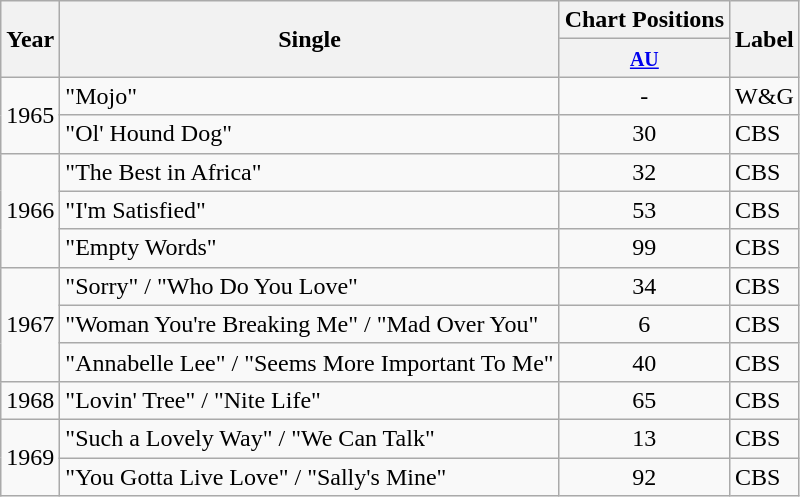<table class="wikitable">
<tr>
<th rowspan="2">Year</th>
<th rowspan="2">Single</th>
<th colspan="1">Chart Positions</th>
<th rowspan="2">Label</th>
</tr>
<tr>
<th><small><a href='#'>AU</a></small></th>
</tr>
<tr>
<td rowspan="2">1965</td>
<td>"Mojo"</td>
<td align="center">-</td>
<td>W&G</td>
</tr>
<tr>
<td>"Ol' Hound Dog"</td>
<td align="center">30</td>
<td>CBS</td>
</tr>
<tr>
<td rowspan="3">1966</td>
<td>"The Best in Africa"</td>
<td align="center">32</td>
<td>CBS</td>
</tr>
<tr>
<td>"I'm Satisfied"</td>
<td align="center">53</td>
<td>CBS</td>
</tr>
<tr>
<td>"Empty Words"</td>
<td align="center">99</td>
<td>CBS</td>
</tr>
<tr>
<td rowspan="3">1967</td>
<td>"Sorry" / "Who Do You Love"</td>
<td align="center">34</td>
<td>CBS</td>
</tr>
<tr>
<td>"Woman You're Breaking Me" / "Mad Over You"</td>
<td align="center">6</td>
<td>CBS</td>
</tr>
<tr>
<td>"Annabelle Lee" / "Seems More Important To Me"</td>
<td align="center">40</td>
<td>CBS</td>
</tr>
<tr>
<td rowspan="1">1968</td>
<td>"Lovin' Tree" / "Nite Life"</td>
<td align="center">65</td>
<td>CBS</td>
</tr>
<tr>
<td rowspan="2">1969</td>
<td>"Such a Lovely Way" / "We Can Talk"</td>
<td align="center">13</td>
<td>CBS</td>
</tr>
<tr>
<td>"You Gotta Live Love" / "Sally's Mine"</td>
<td align="center">92</td>
<td>CBS</td>
</tr>
</table>
